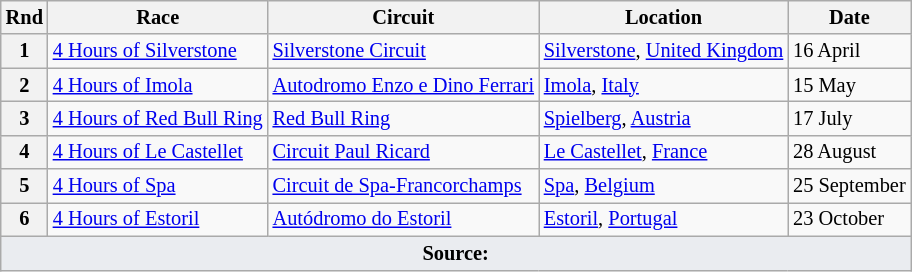<table class="wikitable" style="font-size: 85%">
<tr>
<th>Rnd</th>
<th>Race</th>
<th>Circuit</th>
<th>Location</th>
<th>Date</th>
</tr>
<tr>
<th>1</th>
<td><a href='#'>4 Hours of Silverstone</a></td>
<td> <a href='#'>Silverstone Circuit</a></td>
<td><a href='#'>Silverstone</a>, <a href='#'>United Kingdom</a></td>
<td>16 April</td>
</tr>
<tr>
<th>2</th>
<td><a href='#'>4 Hours of Imola</a></td>
<td> <a href='#'>Autodromo Enzo e Dino Ferrari</a></td>
<td><a href='#'>Imola</a>, <a href='#'>Italy</a></td>
<td>15 May</td>
</tr>
<tr>
<th>3</th>
<td><a href='#'>4 Hours of Red Bull Ring</a></td>
<td> <a href='#'>Red Bull Ring</a></td>
<td><a href='#'>Spielberg</a>, <a href='#'>Austria</a></td>
<td>17 July</td>
</tr>
<tr>
<th>4</th>
<td><a href='#'>4 Hours of Le Castellet</a></td>
<td> <a href='#'>Circuit Paul Ricard</a></td>
<td><a href='#'>Le Castellet</a>, <a href='#'>France</a></td>
<td>28 August</td>
</tr>
<tr>
<th>5</th>
<td><a href='#'>4 Hours of Spa</a></td>
<td> <a href='#'>Circuit de Spa-Francorchamps</a></td>
<td><a href='#'>Spa</a>, <a href='#'>Belgium</a></td>
<td>25 September</td>
</tr>
<tr>
<th>6</th>
<td><a href='#'>4 Hours of Estoril</a></td>
<td> <a href='#'>Autódromo do Estoril</a></td>
<td><a href='#'>Estoril</a>, <a href='#'>Portugal</a></td>
<td>23 October</td>
</tr>
<tr class="sortbottom">
<td colspan="6" style="background-color:#EAECF0;text-align:center"><strong>Source:</strong></td>
</tr>
</table>
